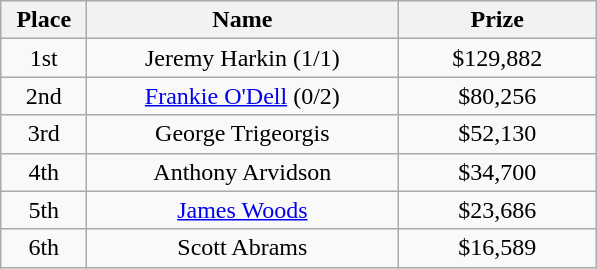<table class="wikitable">
<tr>
<th width="50">Place</th>
<th width="200">Name</th>
<th width="125">Prize</th>
</tr>
<tr>
<td align = "center">1st</td>
<td align = "center">Jeremy Harkin (1/1)</td>
<td align = "center">$129,882</td>
</tr>
<tr>
<td align = "center">2nd</td>
<td align = "center"><a href='#'>Frankie O'Dell</a> (0/2)</td>
<td align = "center">$80,256</td>
</tr>
<tr>
<td align = "center">3rd</td>
<td align = "center">George Trigeorgis</td>
<td align = "center">$52,130</td>
</tr>
<tr>
<td align = "center">4th</td>
<td align = "center">Anthony Arvidson</td>
<td align = "center">$34,700</td>
</tr>
<tr>
<td align = "center">5th</td>
<td align = "center"><a href='#'>James Woods</a></td>
<td align = "center">$23,686</td>
</tr>
<tr>
<td align = "center">6th</td>
<td align = "center">Scott Abrams</td>
<td align = "center">$16,589</td>
</tr>
</table>
